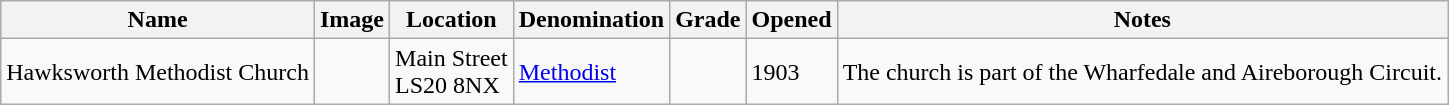<table class="wikitable sortable">
<tr>
<th>Name</th>
<th class="unsortable">Image</th>
<th>Location</th>
<th>Denomination</th>
<th>Grade</th>
<th>Opened</th>
<th class="unsortable">Notes</th>
</tr>
<tr>
<td>Hawksworth Methodist Church </td>
<td></td>
<td>Main Street<br>LS20 8NX</td>
<td><a href='#'>Methodist</a></td>
<td></td>
<td>1903</td>
<td>The church is part of the Wharfedale and Aireborough Circuit.</td>
</tr>
</table>
